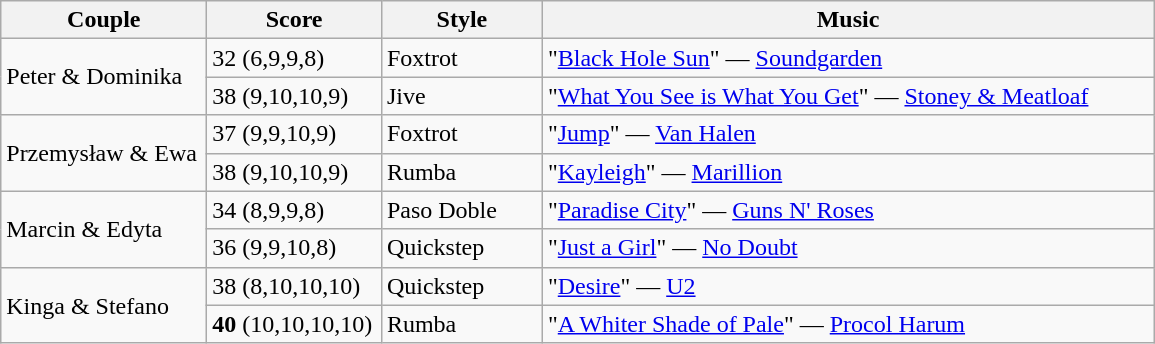<table class="wikitable">
<tr>
<th width="130">Couple</th>
<th width="109">Score</th>
<th width="100">Style</th>
<th width="400">Music</th>
</tr>
<tr>
<td rowspan=2>Peter & Dominika</td>
<td>32 (6,9,9,8)</td>
<td>Foxtrot</td>
<td>"<a href='#'>Black Hole Sun</a>" — <a href='#'>Soundgarden</a></td>
</tr>
<tr>
<td>38 (9,10,10,9)</td>
<td>Jive</td>
<td>"<a href='#'>What You See is What You Get</a>" — <a href='#'>Stoney & Meatloaf</a></td>
</tr>
<tr>
<td rowspan=2>Przemysław & Ewa</td>
<td>37 (9,9,10,9)</td>
<td>Foxtrot</td>
<td>"<a href='#'>Jump</a>" — <a href='#'>Van Halen</a></td>
</tr>
<tr>
<td>38 (9,10,10,9)</td>
<td>Rumba</td>
<td>"<a href='#'>Kayleigh</a>" — <a href='#'>Marillion</a></td>
</tr>
<tr>
<td rowspan=2>Marcin & Edyta</td>
<td>34 (8,9,9,8)</td>
<td>Paso Doble</td>
<td>"<a href='#'>Paradise City</a>" — <a href='#'>Guns N' Roses</a></td>
</tr>
<tr>
<td>36 (9,9,10,8)</td>
<td>Quickstep</td>
<td>"<a href='#'>Just a Girl</a>" — <a href='#'>No Doubt</a></td>
</tr>
<tr>
<td rowspan=2>Kinga & Stefano</td>
<td>38 (8,10,10,10)</td>
<td>Quickstep</td>
<td>"<a href='#'>Desire</a>" — <a href='#'>U2</a></td>
</tr>
<tr>
<td><strong>40</strong> (10,10,10,10)</td>
<td>Rumba</td>
<td>"<a href='#'>A Whiter Shade of Pale</a>" — <a href='#'>Procol Harum</a></td>
</tr>
</table>
